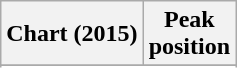<table class="wikitable sortable">
<tr>
<th>Chart (2015)</th>
<th>Peak<br>position</th>
</tr>
<tr>
</tr>
<tr>
</tr>
</table>
